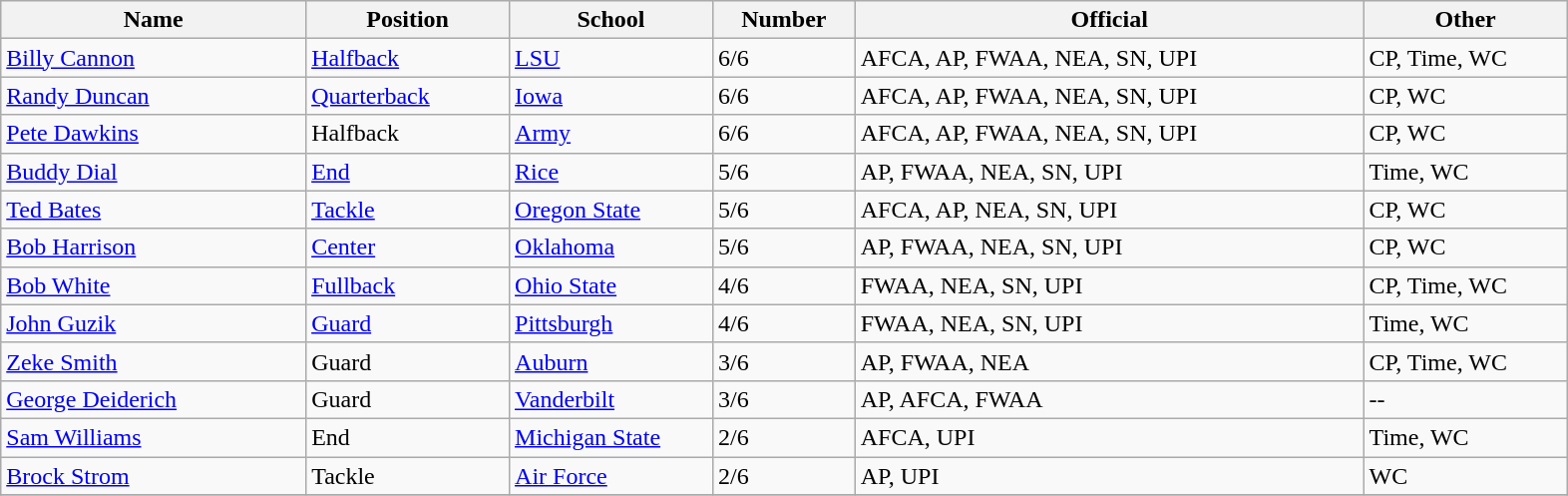<table class="wikitable sortable">
<tr>
<th bgcolor="#DDDDFF" width="15%">Name</th>
<th bgcolor="#DDDDFF" width="10%">Position</th>
<th bgcolor="#DDDDFF" width="10%">School</th>
<th bgcolor="#DDDDFF" width="7%">Number</th>
<th bgcolor="#DDDDFF" width="25%">Official</th>
<th bgcolor="#DDDDFF" width="10%">Other</th>
</tr>
<tr align="left">
<td><a href='#'>Billy Cannon</a></td>
<td><a href='#'>Halfback</a></td>
<td><a href='#'>LSU</a></td>
<td>6/6</td>
<td>AFCA, AP, FWAA, NEA, SN, UPI</td>
<td>CP, Time, WC</td>
</tr>
<tr align="left">
<td><a href='#'>Randy Duncan</a></td>
<td><a href='#'>Quarterback</a></td>
<td><a href='#'>Iowa</a></td>
<td>6/6</td>
<td>AFCA, AP, FWAA, NEA, SN, UPI</td>
<td>CP, WC</td>
</tr>
<tr align="left">
<td><a href='#'>Pete Dawkins</a></td>
<td>Halfback</td>
<td><a href='#'>Army</a></td>
<td>6/6</td>
<td>AFCA, AP, FWAA, NEA, SN, UPI</td>
<td>CP, WC</td>
</tr>
<tr align="left">
<td><a href='#'>Buddy Dial</a></td>
<td><a href='#'>End</a></td>
<td><a href='#'>Rice</a></td>
<td>5/6</td>
<td>AP, FWAA, NEA, SN, UPI</td>
<td>Time, WC</td>
</tr>
<tr align="left">
<td><a href='#'>Ted Bates</a></td>
<td><a href='#'>Tackle</a></td>
<td><a href='#'>Oregon State</a></td>
<td>5/6</td>
<td>AFCA, AP, NEA, SN, UPI</td>
<td>CP, WC</td>
</tr>
<tr align="left">
<td><a href='#'>Bob Harrison</a></td>
<td><a href='#'>Center</a></td>
<td><a href='#'>Oklahoma</a></td>
<td>5/6</td>
<td>AP, FWAA, NEA, SN, UPI</td>
<td>CP, WC</td>
</tr>
<tr align="left">
<td><a href='#'>Bob White</a></td>
<td><a href='#'>Fullback</a></td>
<td><a href='#'>Ohio State</a></td>
<td>4/6</td>
<td>FWAA, NEA, SN, UPI</td>
<td>CP, Time, WC</td>
</tr>
<tr align="left">
<td><a href='#'>John Guzik</a></td>
<td><a href='#'>Guard</a></td>
<td><a href='#'>Pittsburgh</a></td>
<td>4/6</td>
<td>FWAA, NEA, SN, UPI</td>
<td>Time, WC</td>
</tr>
<tr align="left">
<td><a href='#'>Zeke Smith</a></td>
<td>Guard</td>
<td><a href='#'>Auburn</a></td>
<td>3/6</td>
<td>AP, FWAA, NEA</td>
<td>CP, Time, WC</td>
</tr>
<tr align="left">
<td><a href='#'>George Deiderich</a></td>
<td>Guard</td>
<td><a href='#'>Vanderbilt</a></td>
<td>3/6</td>
<td>AP, AFCA, FWAA</td>
<td>--</td>
</tr>
<tr align="left">
<td><a href='#'>Sam Williams</a></td>
<td>End</td>
<td><a href='#'>Michigan State</a></td>
<td>2/6</td>
<td>AFCA, UPI</td>
<td>Time, WC</td>
</tr>
<tr align="left">
<td><a href='#'>Brock Strom</a></td>
<td>Tackle</td>
<td><a href='#'>Air Force</a></td>
<td>2/6</td>
<td>AP, UPI</td>
<td>WC</td>
</tr>
<tr align="left">
</tr>
</table>
